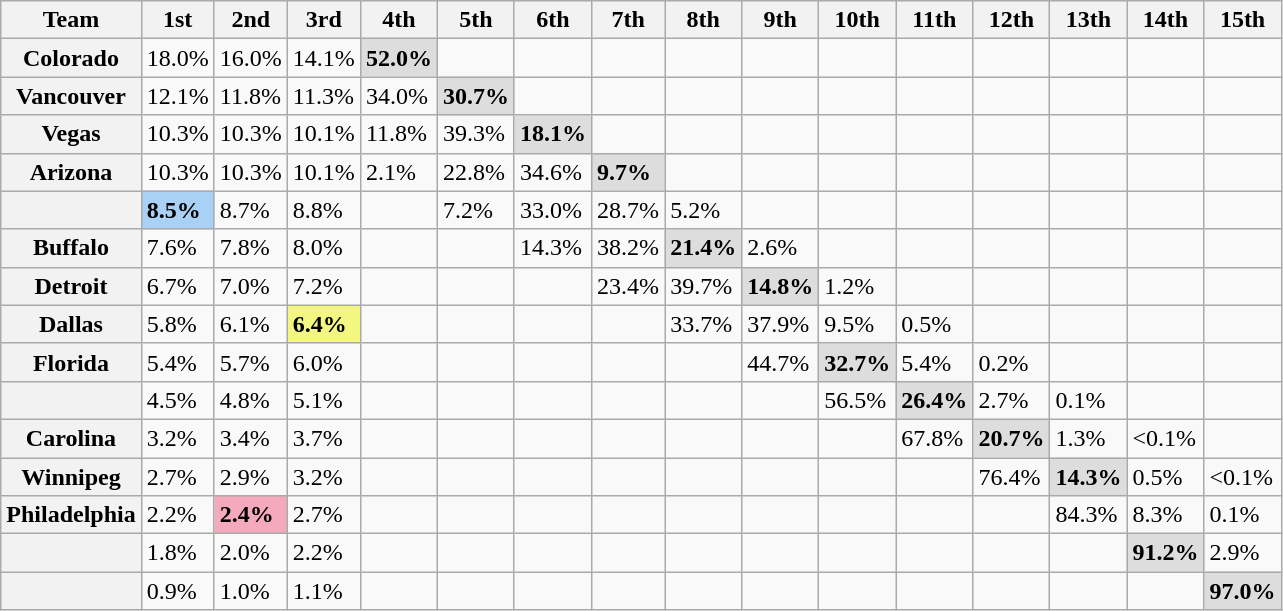<table class="wikitable">
<tr>
<th>Team</th>
<th>1st</th>
<th>2nd</th>
<th>3rd</th>
<th>4th</th>
<th>5th</th>
<th>6th</th>
<th>7th</th>
<th>8th</th>
<th>9th</th>
<th>10th</th>
<th>11th</th>
<th>12th</th>
<th>13th</th>
<th>14th</th>
<th>15th</th>
</tr>
<tr>
<th>Colorado</th>
<td>18.0%</td>
<td>16.0%</td>
<td>14.1%</td>
<td style="background:#DDDDDD;"><strong>52.0%</strong></td>
<td></td>
<td></td>
<td></td>
<td></td>
<td></td>
<td></td>
<td></td>
<td></td>
<td></td>
<td></td>
<td></td>
</tr>
<tr>
<th>Vancouver</th>
<td>12.1%</td>
<td>11.8%</td>
<td>11.3%</td>
<td>34.0%</td>
<td style="background:#DDDDDD;"><strong>30.7%</strong></td>
<td></td>
<td></td>
<td></td>
<td></td>
<td></td>
<td></td>
<td></td>
<td></td>
<td></td>
<td></td>
</tr>
<tr>
<th>Vegas</th>
<td>10.3%</td>
<td>10.3%</td>
<td>10.1%</td>
<td>11.8%</td>
<td>39.3%</td>
<td style="background:#DDDDDD;"><strong>18.1%</strong></td>
<td></td>
<td></td>
<td></td>
<td></td>
<td></td>
<td></td>
<td></td>
<td></td>
<td></td>
</tr>
<tr>
<th>Arizona</th>
<td>10.3%</td>
<td>10.3%</td>
<td>10.1%</td>
<td>2.1%</td>
<td>22.8%</td>
<td>34.6%</td>
<td style="background:#DDDDDD;"><strong>9.7%</strong></td>
<td></td>
<td></td>
<td></td>
<td></td>
<td></td>
<td></td>
<td></td>
<td></td>
</tr>
<tr>
<th></th>
<td style="background:#A9D0F5;"><strong>8.5%</strong></td>
<td>8.7%</td>
<td>8.8%</td>
<td></td>
<td>7.2%</td>
<td>33.0%</td>
<td>28.7%</td>
<td>5.2%</td>
<td></td>
<td></td>
<td></td>
<td></td>
<td></td>
<td></td>
<td></td>
</tr>
<tr>
<th>Buffalo</th>
<td>7.6%</td>
<td>7.8%</td>
<td>8.0%</td>
<td></td>
<td></td>
<td>14.3%</td>
<td>38.2%</td>
<td style="background:#DDDDDD;"><strong>21.4%</strong></td>
<td>2.6%</td>
<td></td>
<td></td>
<td></td>
<td></td>
<td></td>
<td></td>
</tr>
<tr>
<th>Detroit</th>
<td>6.7%</td>
<td>7.0%</td>
<td>7.2%</td>
<td></td>
<td></td>
<td></td>
<td>23.4%</td>
<td>39.7%</td>
<td style="background:#DDDDDD;"><strong>14.8%</strong></td>
<td>1.2%</td>
<td></td>
<td></td>
<td></td>
<td></td>
<td></td>
</tr>
<tr>
<th>Dallas</th>
<td>5.8%</td>
<td>6.1%</td>
<td style="background:#F3F781;"><strong>6.4%</strong></td>
<td></td>
<td></td>
<td></td>
<td></td>
<td>33.7%</td>
<td>37.9%</td>
<td>9.5%</td>
<td>0.5%</td>
<td></td>
<td></td>
<td></td>
<td></td>
</tr>
<tr>
<th>Florida</th>
<td>5.4%</td>
<td>5.7%</td>
<td>6.0%</td>
<td></td>
<td></td>
<td></td>
<td></td>
<td></td>
<td>44.7%</td>
<td style="background:#DDDDDD;"><strong>32.7%</strong></td>
<td>5.4%</td>
<td>0.2%</td>
<td></td>
<td></td>
<td></td>
</tr>
<tr>
<th></th>
<td>4.5%</td>
<td>4.8%</td>
<td>5.1%</td>
<td></td>
<td></td>
<td></td>
<td></td>
<td></td>
<td></td>
<td>56.5%</td>
<td style="background:#DDDDDD;"><strong>26.4%</strong></td>
<td>2.7%</td>
<td>0.1%</td>
<td></td>
<td></td>
</tr>
<tr>
<th>Carolina</th>
<td>3.2%</td>
<td>3.4%</td>
<td>3.7%</td>
<td></td>
<td></td>
<td></td>
<td></td>
<td></td>
<td></td>
<td></td>
<td>67.8%</td>
<td style="background:#DDDDDD;"><strong>20.7%</strong></td>
<td>1.3%</td>
<td><0.1%</td>
<td></td>
</tr>
<tr>
<th>Winnipeg</th>
<td>2.7%</td>
<td>2.9%</td>
<td>3.2%</td>
<td></td>
<td></td>
<td></td>
<td></td>
<td></td>
<td></td>
<td></td>
<td></td>
<td>76.4%</td>
<td style="background:#DDDDDD;"><strong>14.3%</strong></td>
<td>0.5%</td>
<td><0.1%</td>
</tr>
<tr>
<th>Philadelphia</th>
<td>2.2%</td>
<td style="background:#F5A9BC;"><strong>2.4%</strong></td>
<td>2.7%</td>
<td></td>
<td></td>
<td></td>
<td></td>
<td></td>
<td></td>
<td></td>
<td></td>
<td></td>
<td>84.3%</td>
<td>8.3%</td>
<td>0.1%</td>
</tr>
<tr>
<th></th>
<td>1.8%</td>
<td>2.0%</td>
<td>2.2%</td>
<td></td>
<td></td>
<td></td>
<td></td>
<td></td>
<td></td>
<td></td>
<td></td>
<td></td>
<td></td>
<td style="background:#DDDDDD;"><strong>91.2%</strong></td>
<td>2.9%</td>
</tr>
<tr>
<th></th>
<td>0.9%</td>
<td>1.0%</td>
<td>1.1%</td>
<td></td>
<td></td>
<td></td>
<td></td>
<td></td>
<td></td>
<td></td>
<td></td>
<td></td>
<td></td>
<td></td>
<td style="background:#DDDDDD;"><strong>97.0%</strong></td>
</tr>
</table>
